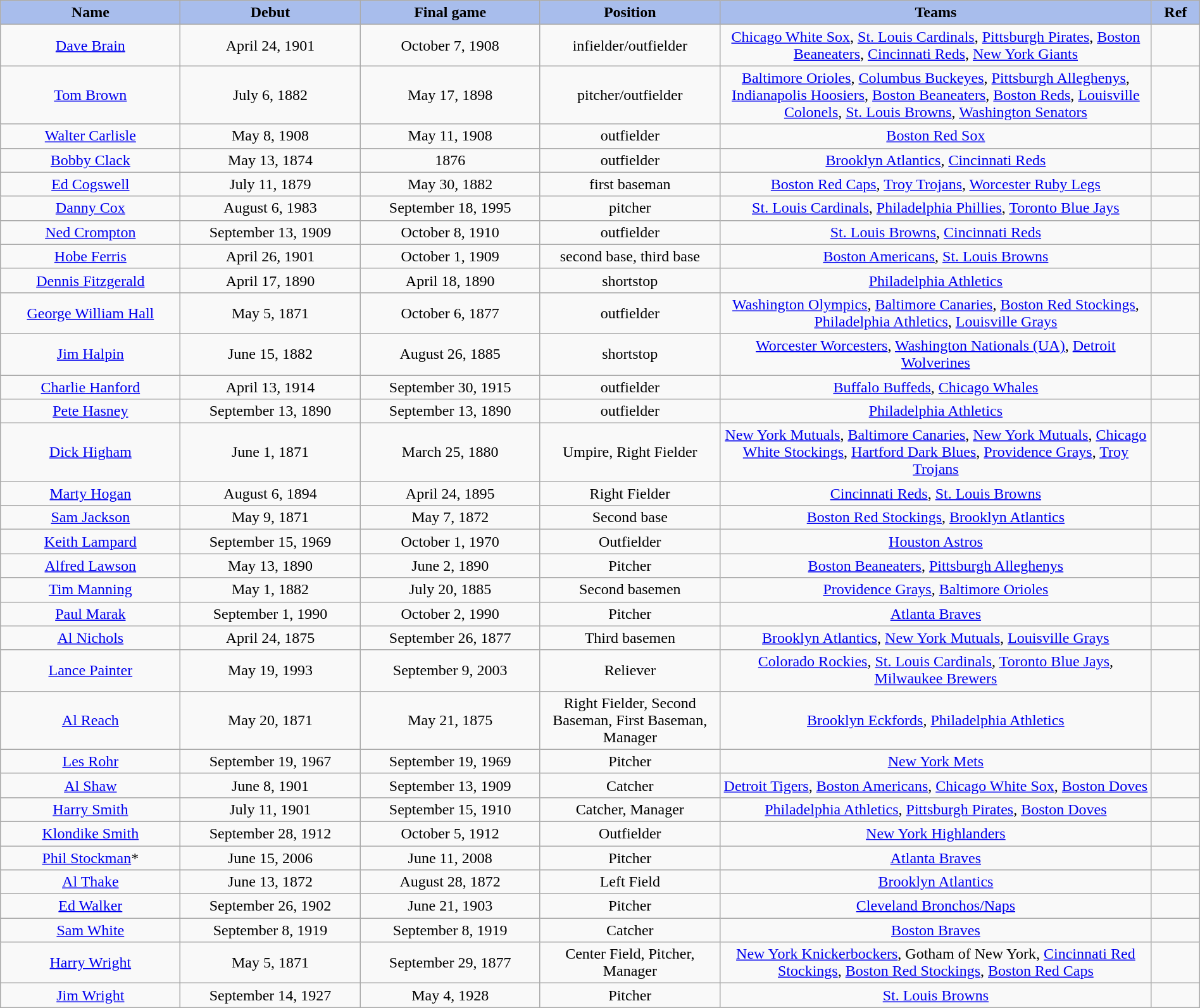<table class="wikitable" style="width: 100%">
<tr>
<th style="background:#a8bdec; width:15%;">Name</th>
<th style="width:15%; background:#a8bdec;">Debut</th>
<th style="width:15%; background:#a8bdec;">Final game</th>
<th style="width:15%; background:#a8bdec;">Position</th>
<th style="width:36%; background:#a8bdec;">Teams</th>
<th style="width:4%; background:#a8bdec;">Ref</th>
</tr>
<tr align=center>
<td><a href='#'>Dave Brain</a></td>
<td>April 24, 1901</td>
<td>October 7, 1908</td>
<td>infielder/outfielder</td>
<td><a href='#'>Chicago White Sox</a>, <a href='#'>St. Louis Cardinals</a>, <a href='#'>Pittsburgh Pirates</a>, <a href='#'>Boston Beaneaters</a>, <a href='#'>Cincinnati Reds</a>, <a href='#'>New York Giants</a></td>
<td></td>
</tr>
<tr align=center>
<td><a href='#'>Tom Brown</a></td>
<td>July 6, 1882</td>
<td>May 17, 1898</td>
<td>pitcher/outfielder</td>
<td><a href='#'>Baltimore Orioles</a>, <a href='#'>Columbus Buckeyes</a>, <a href='#'>Pittsburgh Alleghenys</a>, <a href='#'>Indianapolis Hoosiers</a>, <a href='#'>Boston Beaneaters</a>, <a href='#'>Boston Reds</a>, <a href='#'>Louisville Colonels</a>, <a href='#'>St. Louis Browns</a>, <a href='#'>Washington Senators</a></td>
<td></td>
</tr>
<tr align=center>
<td><a href='#'>Walter Carlisle</a></td>
<td>May 8, 1908</td>
<td>May 11, 1908</td>
<td>outfielder</td>
<td><a href='#'>Boston Red Sox</a></td>
<td></td>
</tr>
<tr align=center>
<td><a href='#'>Bobby Clack</a></td>
<td>May 13, 1874</td>
<td>1876</td>
<td>outfielder</td>
<td><a href='#'>Brooklyn Atlantics</a>, <a href='#'>Cincinnati Reds</a></td>
<td></td>
</tr>
<tr align=center>
<td><a href='#'>Ed Cogswell</a></td>
<td>July 11, 1879</td>
<td>May 30, 1882</td>
<td>first baseman</td>
<td><a href='#'>Boston Red Caps</a>, <a href='#'>Troy Trojans</a>, <a href='#'>Worcester Ruby Legs</a></td>
<td></td>
</tr>
<tr align=center>
<td><a href='#'>Danny Cox</a></td>
<td>August 6, 1983</td>
<td>September 18, 1995</td>
<td>pitcher</td>
<td><a href='#'>St. Louis Cardinals</a>, <a href='#'>Philadelphia Phillies</a>, <a href='#'>Toronto Blue Jays</a></td>
<td></td>
</tr>
<tr align=center>
<td><a href='#'>Ned Crompton</a></td>
<td>September 13, 1909</td>
<td>October 8, 1910</td>
<td>outfielder</td>
<td><a href='#'>St. Louis Browns</a>, <a href='#'>Cincinnati Reds</a></td>
<td></td>
</tr>
<tr align=center>
<td><a href='#'>Hobe Ferris</a></td>
<td>April 26, 1901</td>
<td>October 1, 1909</td>
<td>second base, third base</td>
<td><a href='#'>Boston Americans</a>, <a href='#'>St. Louis Browns</a></td>
<td></td>
</tr>
<tr align=center>
<td><a href='#'>Dennis Fitzgerald</a></td>
<td>April 17, 1890</td>
<td>April 18, 1890</td>
<td>shortstop</td>
<td><a href='#'>Philadelphia Athletics</a></td>
<td></td>
</tr>
<tr align=center>
<td><a href='#'>George William Hall</a></td>
<td>May 5, 1871</td>
<td>October 6, 1877</td>
<td>outfielder</td>
<td><a href='#'>Washington Olympics</a>, <a href='#'>Baltimore Canaries</a>, <a href='#'>Boston Red Stockings</a>, <a href='#'>Philadelphia Athletics</a>, <a href='#'>Louisville Grays</a></td>
<td></td>
</tr>
<tr align=center>
<td><a href='#'>Jim Halpin</a></td>
<td>June 15, 1882</td>
<td>August 26, 1885</td>
<td>shortstop</td>
<td><a href='#'>Worcester Worcesters</a>, <a href='#'>Washington Nationals (UA)</a>, <a href='#'>Detroit Wolverines</a></td>
<td></td>
</tr>
<tr align=center>
<td><a href='#'>Charlie Hanford</a></td>
<td>April 13, 1914</td>
<td>September 30, 1915</td>
<td>outfielder</td>
<td><a href='#'>Buffalo Buffeds</a>, <a href='#'>Chicago Whales</a></td>
<td></td>
</tr>
<tr align=center>
<td><a href='#'>Pete Hasney</a></td>
<td>September 13, 1890</td>
<td>September 13, 1890</td>
<td>outfielder</td>
<td><a href='#'>Philadelphia Athletics</a></td>
<td></td>
</tr>
<tr align=center>
<td><a href='#'>Dick Higham</a></td>
<td>June 1, 1871</td>
<td>March 25, 1880</td>
<td>Umpire, Right Fielder</td>
<td><a href='#'>New York Mutuals</a>, <a href='#'>Baltimore Canaries</a>, <a href='#'>New York Mutuals</a>, <a href='#'>Chicago White Stockings</a>, <a href='#'>Hartford Dark Blues</a>, <a href='#'>Providence Grays</a>, <a href='#'>Troy Trojans</a></td>
<td></td>
</tr>
<tr align=center>
<td><a href='#'>Marty Hogan</a></td>
<td>August 6, 1894</td>
<td>April 24, 1895</td>
<td>Right Fielder</td>
<td><a href='#'>Cincinnati Reds</a>, <a href='#'>St. Louis Browns</a></td>
<td></td>
</tr>
<tr align=center>
<td><a href='#'>Sam Jackson</a></td>
<td>May 9, 1871</td>
<td>May 7, 1872</td>
<td>Second base</td>
<td><a href='#'>Boston Red Stockings</a>, <a href='#'>Brooklyn Atlantics</a></td>
<td></td>
</tr>
<tr align=center>
<td><a href='#'>Keith Lampard</a></td>
<td>September 15, 1969</td>
<td>October 1, 1970</td>
<td>Outfielder</td>
<td><a href='#'>Houston Astros</a></td>
<td></td>
</tr>
<tr align=center>
<td><a href='#'>Alfred Lawson</a></td>
<td>May 13, 1890</td>
<td>June 2, 1890</td>
<td>Pitcher</td>
<td><a href='#'>Boston Beaneaters</a>, <a href='#'>Pittsburgh Alleghenys</a></td>
<td></td>
</tr>
<tr align=center>
<td><a href='#'>Tim Manning</a></td>
<td>May 1, 1882</td>
<td>July 20, 1885</td>
<td>Second basemen</td>
<td><a href='#'>Providence Grays</a>, <a href='#'>Baltimore Orioles</a></td>
<td></td>
</tr>
<tr align=center>
<td><a href='#'>Paul Marak</a></td>
<td>September 1, 1990</td>
<td>October 2, 1990</td>
<td>Pitcher</td>
<td><a href='#'>Atlanta Braves</a></td>
<td></td>
</tr>
<tr align=center>
<td><a href='#'>Al Nichols</a></td>
<td>April 24, 1875</td>
<td>September 26, 1877</td>
<td>Third basemen</td>
<td><a href='#'>Brooklyn Atlantics</a>, <a href='#'>New York Mutuals</a>, <a href='#'>Louisville Grays</a></td>
<td></td>
</tr>
<tr align=center>
<td><a href='#'>Lance Painter</a></td>
<td>May 19, 1993</td>
<td>September 9, 2003</td>
<td>Reliever</td>
<td><a href='#'>Colorado Rockies</a>, <a href='#'>St. Louis Cardinals</a>, <a href='#'>Toronto Blue Jays</a>, <a href='#'>Milwaukee Brewers</a></td>
<td></td>
</tr>
<tr align=center>
<td><a href='#'>Al Reach</a></td>
<td>May 20, 1871</td>
<td>May 21, 1875</td>
<td>Right Fielder, Second Baseman, First Baseman, Manager</td>
<td><a href='#'>Brooklyn Eckfords</a>, <a href='#'>Philadelphia Athletics</a></td>
<td></td>
</tr>
<tr align=center>
<td><a href='#'>Les Rohr</a></td>
<td>September 19, 1967</td>
<td>September 19, 1969</td>
<td>Pitcher</td>
<td><a href='#'>New York Mets</a></td>
<td></td>
</tr>
<tr align=center>
<td><a href='#'>Al Shaw</a></td>
<td>June 8, 1901</td>
<td>September 13, 1909</td>
<td>Catcher</td>
<td><a href='#'>Detroit Tigers</a>, <a href='#'>Boston Americans</a>, <a href='#'>Chicago White Sox</a>, <a href='#'>Boston Doves</a></td>
<td></td>
</tr>
<tr align=center>
<td><a href='#'>Harry Smith</a></td>
<td>July 11, 1901</td>
<td>September 15, 1910</td>
<td>Catcher, Manager</td>
<td><a href='#'>Philadelphia Athletics</a>, <a href='#'>Pittsburgh Pirates</a>, <a href='#'>Boston Doves</a></td>
<td></td>
</tr>
<tr align=center>
<td><a href='#'>Klondike Smith</a></td>
<td>September 28, 1912</td>
<td>October 5, 1912</td>
<td>Outfielder</td>
<td><a href='#'>New York Highlanders</a></td>
<td></td>
</tr>
<tr align=center>
<td><a href='#'>Phil Stockman</a>*</td>
<td>June 15, 2006</td>
<td>June 11, 2008</td>
<td>Pitcher</td>
<td><a href='#'>Atlanta Braves</a></td>
<td></td>
</tr>
<tr align=center>
<td><a href='#'>Al Thake</a></td>
<td>June 13, 1872</td>
<td>August 28, 1872</td>
<td>Left Field</td>
<td><a href='#'>Brooklyn Atlantics</a></td>
<td></td>
</tr>
<tr align=center>
<td><a href='#'>Ed Walker</a></td>
<td>September 26, 1902</td>
<td>June 21, 1903</td>
<td>Pitcher</td>
<td><a href='#'>Cleveland Bronchos/Naps</a></td>
<td></td>
</tr>
<tr align=center>
<td><a href='#'>Sam White</a></td>
<td>September 8, 1919</td>
<td>September 8, 1919</td>
<td>Catcher</td>
<td><a href='#'>Boston Braves</a></td>
<td></td>
</tr>
<tr align=center>
<td><a href='#'>Harry Wright</a></td>
<td>May 5, 1871</td>
<td>September 29, 1877</td>
<td>Center Field, Pitcher, Manager</td>
<td><a href='#'>New York Knickerbockers</a>, Gotham of New York, <a href='#'>Cincinnati Red Stockings</a>, <a href='#'>Boston Red Stockings</a>, <a href='#'>Boston Red Caps</a></td>
<td></td>
</tr>
<tr align=center>
<td><a href='#'>Jim Wright</a></td>
<td>September 14, 1927</td>
<td>May 4, 1928</td>
<td>Pitcher</td>
<td><a href='#'>St. Louis Browns</a></td>
<td></td>
</tr>
</table>
